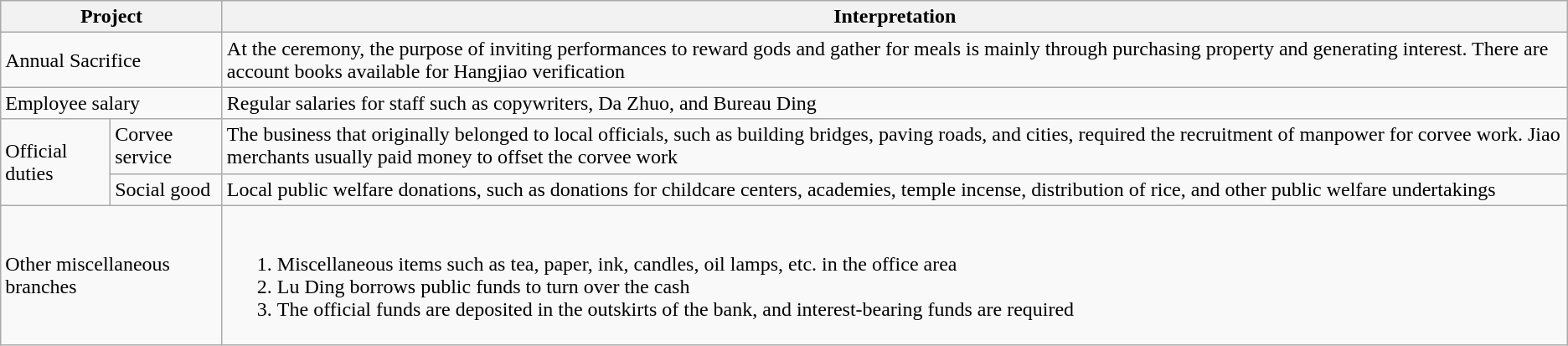<table class="wikitable">
<tr>
<th colspan="2">Project</th>
<th>Interpretation</th>
</tr>
<tr>
<td colspan="2">Annual Sacrifice</td>
<td>At the ceremony, the purpose of inviting performances to reward gods and gather for meals is mainly through purchasing property and generating interest. There are account books available for Hangjiao verification</td>
</tr>
<tr>
<td colspan="2">Employee salary</td>
<td>Regular salaries for staff such as copywriters, Da Zhuo, and Bureau Ding</td>
</tr>
<tr>
<td rowspan="2">Official duties</td>
<td>Corvee service</td>
<td>The business that originally belonged to local officials, such as building bridges, paving roads, and cities, required the recruitment of manpower for corvee work. Jiao merchants usually paid money to offset the corvee work</td>
</tr>
<tr>
<td>Social good</td>
<td>Local public welfare donations, such as donations for childcare centers, academies, temple incense, distribution of rice, and other public welfare undertakings</td>
</tr>
<tr>
<td colspan="2">Other miscellaneous branches</td>
<td><br><ol><li>Miscellaneous items such as tea, paper, ink, candles, oil lamps, etc. in the office area</li><li>Lu Ding borrows public funds to turn over the cash</li><li>The official funds are deposited in the outskirts of the bank, and interest-bearing funds are required</li></ol></td>
</tr>
</table>
